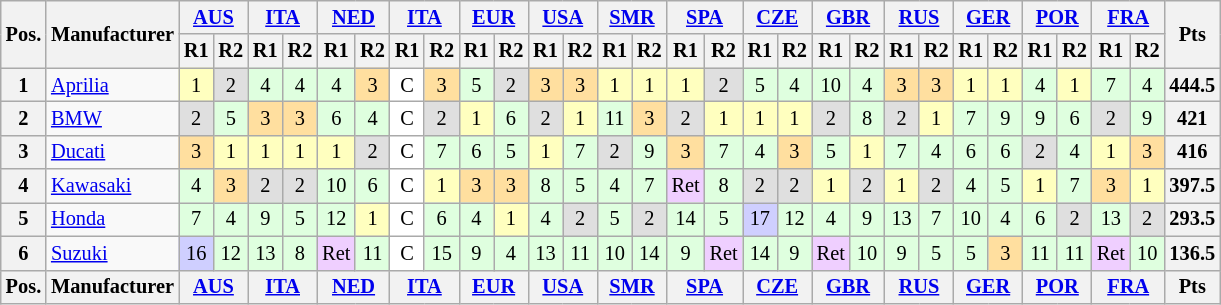<table class="wikitable" style="font-size: 85%; text-align: center">
<tr valign="top">
<th valign="middle" rowspan=2>Pos.</th>
<th valign="middle" rowspan=2>Manufacturer</th>
<th colspan=2><a href='#'>AUS</a><br></th>
<th colspan=2><a href='#'>ITA</a><br></th>
<th colspan=2><a href='#'>NED</a><br></th>
<th colspan=2><a href='#'>ITA</a><br></th>
<th colspan=2><a href='#'>EUR</a><br></th>
<th colspan=2><a href='#'>USA</a><br></th>
<th colspan=2><a href='#'>SMR</a><br></th>
<th colspan=2><a href='#'>SPA</a><br></th>
<th colspan=2><a href='#'>CZE</a><br></th>
<th colspan=2><a href='#'>GBR</a><br></th>
<th colspan=2><a href='#'>RUS</a><br></th>
<th colspan=2><a href='#'>GER</a><br></th>
<th colspan=2><a href='#'>POR</a><br></th>
<th colspan=2><a href='#'>FRA</a><br></th>
<th valign="middle" rowspan=2>Pts</th>
</tr>
<tr>
<th>R1</th>
<th>R2</th>
<th>R1</th>
<th>R2</th>
<th>R1</th>
<th>R2</th>
<th>R1</th>
<th>R2</th>
<th>R1</th>
<th>R2</th>
<th>R1</th>
<th>R2</th>
<th>R1</th>
<th>R2</th>
<th>R1</th>
<th>R2</th>
<th>R1</th>
<th>R2</th>
<th>R1</th>
<th>R2</th>
<th>R1</th>
<th>R2</th>
<th>R1</th>
<th>R2</th>
<th>R1</th>
<th>R2</th>
<th>R1</th>
<th>R2</th>
</tr>
<tr>
<th>1</th>
<td align="left"> <a href='#'>Aprilia</a></td>
<td style="background:#ffffbf;">1</td>
<td style="background:#dfdfdf;">2</td>
<td style="background:#dfffdf;">4</td>
<td style="background:#dfffdf;">4</td>
<td style="background:#dfffdf;">4</td>
<td style="background:#ffdf9f;">3</td>
<td style="background:#ffffff;">C</td>
<td style="background:#ffdf9f;">3</td>
<td style="background:#dfffdf;">5</td>
<td style="background:#dfdfdf;">2</td>
<td style="background:#ffdf9f;">3</td>
<td style="background:#ffdf9f;">3</td>
<td style="background:#ffffbf;">1</td>
<td style="background:#ffffbf;">1</td>
<td style="background:#ffffbf;">1</td>
<td style="background:#dfdfdf;">2</td>
<td style="background:#dfffdf;">5</td>
<td style="background:#dfffdf;">4</td>
<td style="background:#dfffdf;">10</td>
<td style="background:#dfffdf;">4</td>
<td style="background:#ffdf9f;">3</td>
<td style="background:#ffdf9f;">3</td>
<td style="background:#ffffbf;">1</td>
<td style="background:#ffffbf;">1</td>
<td style="background:#dfffdf;">4</td>
<td style="background:#ffffbf;">1</td>
<td style="background:#dfffdf;">7</td>
<td style="background:#dfffdf;">4</td>
<th>444.5</th>
</tr>
<tr>
<th>2</th>
<td align="left"> <a href='#'>BMW</a></td>
<td style="background:#dfdfdf;">2</td>
<td style="background:#dfffdf;">5</td>
<td style="background:#ffdf9f;">3</td>
<td style="background:#ffdf9f;">3</td>
<td style="background:#dfffdf;">6</td>
<td style="background:#dfffdf;">4</td>
<td style="background:#ffffff;">C</td>
<td style="background:#dfdfdf;">2</td>
<td style="background:#ffffbf;">1</td>
<td style="background:#dfffdf;">6</td>
<td style="background:#dfdfdf;">2</td>
<td style="background:#ffffbf;">1</td>
<td style="background:#dfffdf;">11</td>
<td style="background:#ffdf9f;">3</td>
<td style="background:#dfdfdf;">2</td>
<td style="background:#ffffbf;">1</td>
<td style="background:#ffffbf;">1</td>
<td style="background:#ffffbf;">1</td>
<td style="background:#dfdfdf;">2</td>
<td style="background:#dfffdf;">8</td>
<td style="background:#dfdfdf;">2</td>
<td style="background:#ffffbf;">1</td>
<td style="background:#dfffdf;">7</td>
<td style="background:#dfffdf;">9</td>
<td style="background:#dfffdf;">9</td>
<td style="background:#dfffdf;">6</td>
<td style="background:#dfdfdf;">2</td>
<td style="background:#dfffdf;">9</td>
<th>421</th>
</tr>
<tr>
<th>3</th>
<td align="left"> <a href='#'>Ducati</a></td>
<td style="background:#ffdf9f;">3</td>
<td style="background:#ffffbf;">1</td>
<td style="background:#ffffbf;">1</td>
<td style="background:#ffffbf;">1</td>
<td style="background:#ffffbf;">1</td>
<td style="background:#dfdfdf;">2</td>
<td style="background:#ffffff;">C</td>
<td style="background:#dfffdf;">7</td>
<td style="background:#dfffdf;">6</td>
<td style="background:#dfffdf;">5</td>
<td style="background:#ffffbf;">1</td>
<td style="background:#dfffdf;">7</td>
<td style="background:#dfdfdf;">2</td>
<td style="background:#dfffdf;">9</td>
<td style="background:#ffdf9f;">3</td>
<td style="background:#dfffdf;">7</td>
<td style="background:#dfffdf;">4</td>
<td style="background:#ffdf9f;">3</td>
<td style="background:#dfffdf;">5</td>
<td style="background:#ffffbf;">1</td>
<td style="background:#dfffdf;">7</td>
<td style="background:#dfffdf;">4</td>
<td style="background:#dfffdf;">6</td>
<td style="background:#dfffdf;">6</td>
<td style="background:#dfdfdf;">2</td>
<td style="background:#dfffdf;">4</td>
<td style="background:#ffffbf;">1</td>
<td style="background:#ffdf9f;">3</td>
<th>416</th>
</tr>
<tr>
<th>4</th>
<td align="left"> <a href='#'>Kawasaki</a></td>
<td style="background:#dfffdf;">4</td>
<td style="background:#ffdf9f;">3</td>
<td style="background:#dfdfdf;">2</td>
<td style="background:#dfdfdf;">2</td>
<td style="background:#dfffdf;">10</td>
<td style="background:#dfffdf;">6</td>
<td style="background:#ffffff;">C</td>
<td style="background:#ffffbf;">1</td>
<td style="background:#ffdf9f;">3</td>
<td style="background:#ffdf9f;">3</td>
<td style="background:#dfffdf;">8</td>
<td style="background:#dfffdf;">5</td>
<td style="background:#dfffdf;">4</td>
<td style="background:#dfffdf;">7</td>
<td style="background:#efcfff;">Ret</td>
<td style="background:#dfffdf;">8</td>
<td style="background:#dfdfdf;">2</td>
<td style="background:#dfdfdf;">2</td>
<td style="background:#ffffbf;">1</td>
<td style="background:#dfdfdf;">2</td>
<td style="background:#ffffbf;">1</td>
<td style="background:#dfdfdf;">2</td>
<td style="background:#dfffdf;">4</td>
<td style="background:#dfffdf;">5</td>
<td style="background:#ffffbf;">1</td>
<td style="background:#dfffdf;">7</td>
<td style="background:#ffdf9f;">3</td>
<td style="background:#ffffbf;">1</td>
<th>397.5</th>
</tr>
<tr>
<th>5</th>
<td align="left"> <a href='#'>Honda</a></td>
<td style="background:#dfffdf;">7</td>
<td style="background:#dfffdf;">4</td>
<td style="background:#dfffdf;">9</td>
<td style="background:#dfffdf;">5</td>
<td style="background:#dfffdf;">12</td>
<td style="background:#ffffbf;">1</td>
<td style="background:#ffffff;">C</td>
<td style="background:#dfffdf;">6</td>
<td style="background:#dfffdf;">4</td>
<td style="background:#ffffbf;">1</td>
<td style="background:#dfffdf;">4</td>
<td style="background:#dfdfdf;">2</td>
<td style="background:#dfffdf;">5</td>
<td style="background:#dfdfdf;">2</td>
<td style="background:#dfffdf;">14</td>
<td style="background:#dfffdf;">5</td>
<td style="background:#cfcfff;">17</td>
<td style="background:#dfffdf;">12</td>
<td style="background:#dfffdf;">4</td>
<td style="background:#dfffdf;">9</td>
<td style="background:#dfffdf;">13</td>
<td style="background:#dfffdf;">7</td>
<td style="background:#dfffdf;">10</td>
<td style="background:#dfffdf;">4</td>
<td style="background:#dfffdf;">6</td>
<td style="background:#dfdfdf;">2</td>
<td style="background:#dfffdf;">13</td>
<td style="background:#dfdfdf;">2</td>
<th>293.5</th>
</tr>
<tr>
<th>6</th>
<td align="left"> <a href='#'>Suzuki</a></td>
<td style="background:#cfcfff;">16</td>
<td style="background:#dfffdf;">12</td>
<td style="background:#dfffdf;">13</td>
<td style="background:#dfffdf;">8</td>
<td style="background:#efcfff;">Ret</td>
<td style="background:#dfffdf;">11</td>
<td style="background:#ffffff;">C</td>
<td style="background:#dfffdf;">15</td>
<td style="background:#dfffdf;">9</td>
<td style="background:#dfffdf;">4</td>
<td style="background:#dfffdf;">13</td>
<td style="background:#dfffdf;">11</td>
<td style="background:#dfffdf;">10</td>
<td style="background:#dfffdf;">14</td>
<td style="background:#dfffdf;">9</td>
<td style="background:#efcfff;">Ret</td>
<td style="background:#dfffdf;">14</td>
<td style="background:#dfffdf;">9</td>
<td style="background:#efcfff;">Ret</td>
<td style="background:#dfffdf;">10</td>
<td style="background:#dfffdf;">9</td>
<td style="background:#dfffdf;">5</td>
<td style="background:#dfffdf;">5</td>
<td style="background:#ffdf9f;">3</td>
<td style="background:#dfffdf;">11</td>
<td style="background:#dfffdf;">11</td>
<td style="background:#efcfff;">Ret</td>
<td style="background:#dfffdf;">10</td>
<th>136.5</th>
</tr>
<tr valign="top">
<th valign="middle">Pos.</th>
<th valign="middle">Manufacturer</th>
<th colspan=2><a href='#'>AUS</a><br></th>
<th colspan=2><a href='#'>ITA</a><br></th>
<th colspan=2><a href='#'>NED</a><br></th>
<th colspan=2><a href='#'>ITA</a><br></th>
<th colspan=2><a href='#'>EUR</a><br></th>
<th colspan=2><a href='#'>USA</a><br></th>
<th colspan=2><a href='#'>SMR</a><br></th>
<th colspan=2><a href='#'>SPA</a><br></th>
<th colspan=2><a href='#'>CZE</a><br></th>
<th colspan=2><a href='#'>GBR</a><br></th>
<th colspan=2><a href='#'>RUS</a><br></th>
<th colspan=2><a href='#'>GER</a><br></th>
<th colspan=2><a href='#'>POR</a><br></th>
<th colspan=2><a href='#'>FRA</a><br></th>
<th valign="middle">Pts</th>
</tr>
</table>
